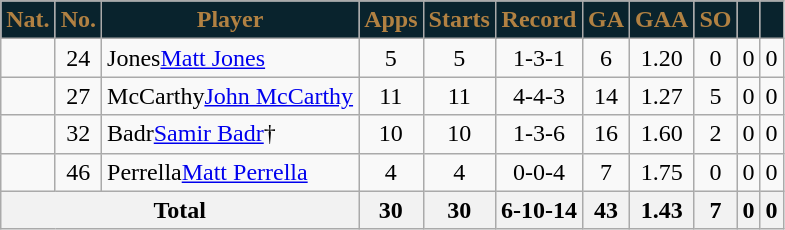<table class="wikitable plainrowheaders" style="text-align:center">
<tr>
<th style="background:#09232D; color:#B18142;" text-align:center;">Nat.</th>
<th style="background:#09232D; color:#B18142;" text-align:center;">No.</th>
<th style="background:#09232D; color:#B18142;" text-align:center;">Player</th>
<th style="background:#09232D; color:#B18142;" text-align:center;">Apps</th>
<th style="background:#09232D; color:#B18142;" text-align:center;">Starts</th>
<th style="background:#09232D; color:#B18142;" text-align:center;">Record</th>
<th style="background:#09232D; color:#B18142;" text-align:center;">GA</th>
<th style="background:#09232D; color:#B18142;" text-align:center;">GAA</th>
<th style="background:#09232D; color:#B18142;" text-align:center;">SO</th>
<th style="background:#09232D; color:#B18142;" text-align:center;"></th>
<th style="background:#09232D; color:#B18142;" text-align:center;"></th>
</tr>
<tr align=center>
<td></td>
<td>24</td>
<td align=left><span>Jones</span><a href='#'>Matt Jones</a></td>
<td>5</td>
<td>5</td>
<td>1-3-1</td>
<td>6</td>
<td>1.20</td>
<td>0</td>
<td>0</td>
<td>0</td>
</tr>
<tr>
<td></td>
<td>27</td>
<td align=left><span>McCarthy</span><a href='#'>John McCarthy</a></td>
<td>11</td>
<td>11</td>
<td>4-4-3</td>
<td>14</td>
<td>1.27</td>
<td>5</td>
<td>0</td>
<td>0</td>
</tr>
<tr>
<td></td>
<td>32</td>
<td align=left><span>Badr</span><a href='#'>Samir Badr</a>†</td>
<td>10</td>
<td>10</td>
<td>1-3-6</td>
<td>16</td>
<td>1.60</td>
<td>2</td>
<td>0</td>
<td>0</td>
</tr>
<tr>
<td></td>
<td>46</td>
<td align=left><span>Perrella</span><a href='#'>Matt Perrella</a></td>
<td>4</td>
<td>4</td>
<td>0-0-4</td>
<td>7</td>
<td>1.75</td>
<td>0</td>
<td>0</td>
<td>0</td>
</tr>
<tr>
<th scope="row" colspan="3"><strong>Total</strong></th>
<th><strong>30</strong></th>
<th><strong>30</strong></th>
<th><strong>6-10-14</strong></th>
<th><strong>43</strong></th>
<th><strong>1.43</strong></th>
<th><strong>7</strong></th>
<th><strong>0</strong></th>
<th><strong>0</strong></th>
</tr>
</table>
